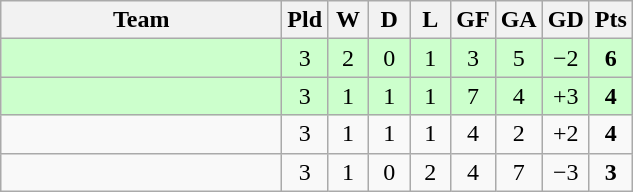<table class="wikitable" style="text-align:center;">
<tr>
<th width=180>Team</th>
<th width=20>Pld</th>
<th width=20>W</th>
<th width=20>D</th>
<th width=20>L</th>
<th width=20>GF</th>
<th width=20>GA</th>
<th width=20>GD</th>
<th width=20>Pts</th>
</tr>
<tr bgcolor=#ccffcc>
<td align="left"></td>
<td>3</td>
<td>2</td>
<td>0</td>
<td>1</td>
<td>3</td>
<td>5</td>
<td>−2</td>
<td><strong>6</strong></td>
</tr>
<tr bgcolor=#ccffcc>
<td align="left"></td>
<td>3</td>
<td>1</td>
<td>1</td>
<td>1</td>
<td>7</td>
<td>4</td>
<td>+3</td>
<td><strong>4</strong></td>
</tr>
<tr>
<td align="left"></td>
<td>3</td>
<td>1</td>
<td>1</td>
<td>1</td>
<td>4</td>
<td>2</td>
<td>+2</td>
<td><strong>4</strong></td>
</tr>
<tr>
<td align="left"><em></em></td>
<td>3</td>
<td>1</td>
<td>0</td>
<td>2</td>
<td>4</td>
<td>7</td>
<td>−3</td>
<td><strong>3</strong></td>
</tr>
</table>
